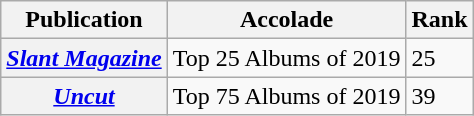<table class="wikitable sortable">
<tr>
<th scope="col">Publication</th>
<th scope="col">Accolade</th>
<th scope="col">Rank</th>
</tr>
<tr>
<th scope="row"><em><a href='#'>Slant Magazine</a></em></th>
<td>Top 25 Albums of 2019</td>
<td>25</td>
</tr>
<tr>
<th scope="row"><em><a href='#'>Uncut</a></em></th>
<td>Top 75 Albums of 2019</td>
<td>39</td>
</tr>
</table>
